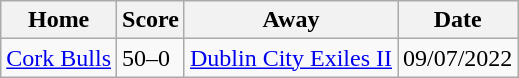<table class="wikitable">
<tr>
<th>Home</th>
<th>Score</th>
<th>Away</th>
<th>Date</th>
</tr>
<tr>
<td> <a href='#'>Cork Bulls</a></td>
<td>50–0</td>
<td> <a href='#'>Dublin City Exiles II</a></td>
<td>09/07/2022</td>
</tr>
</table>
